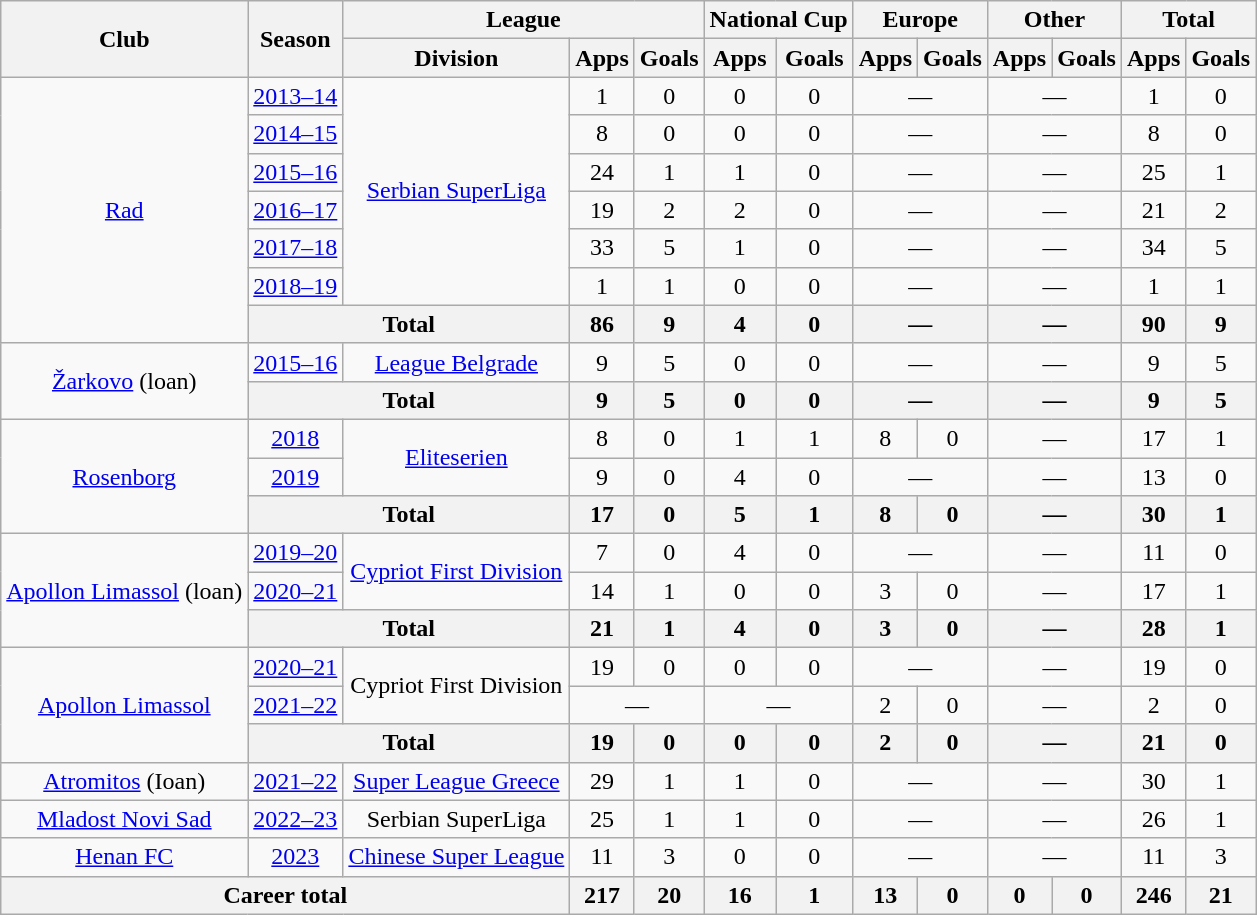<table class="wikitable" style="text-align: center;">
<tr>
<th rowspan="2">Club</th>
<th rowspan="2">Season</th>
<th colspan="3">League</th>
<th colspan="2">National Cup</th>
<th colspan="2">Europe</th>
<th colspan="2">Other</th>
<th colspan="2">Total</th>
</tr>
<tr>
<th>Division</th>
<th>Apps</th>
<th>Goals</th>
<th>Apps</th>
<th>Goals</th>
<th>Apps</th>
<th>Goals</th>
<th>Apps</th>
<th>Goals</th>
<th>Apps</th>
<th>Goals</th>
</tr>
<tr>
<td rowspan="7"><a href='#'>Rad</a></td>
<td><a href='#'>2013–14</a></td>
<td rowspan="6"><a href='#'>Serbian SuperLiga</a></td>
<td>1</td>
<td>0</td>
<td>0</td>
<td>0</td>
<td colspan="2">—</td>
<td colspan="2">—</td>
<td>1</td>
<td>0</td>
</tr>
<tr>
<td><a href='#'>2014–15</a></td>
<td>8</td>
<td>0</td>
<td>0</td>
<td>0</td>
<td colspan="2">—</td>
<td colspan="2">—</td>
<td>8</td>
<td>0</td>
</tr>
<tr>
<td><a href='#'>2015–16</a></td>
<td>24</td>
<td>1</td>
<td>1</td>
<td>0</td>
<td colspan="2">—</td>
<td colspan="2">—</td>
<td>25</td>
<td>1</td>
</tr>
<tr>
<td><a href='#'>2016–17</a></td>
<td>19</td>
<td>2</td>
<td>2</td>
<td>0</td>
<td colspan="2">—</td>
<td colspan="2">—</td>
<td>21</td>
<td>2</td>
</tr>
<tr>
<td><a href='#'>2017–18</a></td>
<td>33</td>
<td>5</td>
<td>1</td>
<td>0</td>
<td colspan="2">—</td>
<td colspan="2">—</td>
<td>34</td>
<td>5</td>
</tr>
<tr>
<td><a href='#'>2018–19</a></td>
<td>1</td>
<td>1</td>
<td>0</td>
<td>0</td>
<td colspan="2">—</td>
<td colspan="2">—</td>
<td>1</td>
<td>1</td>
</tr>
<tr>
<th colspan="2">Total</th>
<th>86</th>
<th>9</th>
<th>4</th>
<th>0</th>
<th colspan="2">—</th>
<th colspan="2">—</th>
<th>90</th>
<th>9</th>
</tr>
<tr>
<td rowspan="2"><a href='#'>Žarkovo</a> (loan)</td>
<td><a href='#'>2015–16</a></td>
<td rowspan="1"><a href='#'>League Belgrade</a></td>
<td>9</td>
<td>5</td>
<td>0</td>
<td>0</td>
<td colspan="2">—</td>
<td colspan="2">—</td>
<td>9</td>
<td>5</td>
</tr>
<tr>
<th colspan="2">Total</th>
<th>9</th>
<th>5</th>
<th>0</th>
<th>0</th>
<th colspan="2">—</th>
<th colspan="2">—</th>
<th>9</th>
<th>5</th>
</tr>
<tr>
<td rowspan="3"><a href='#'>Rosenborg</a></td>
<td><a href='#'>2018</a></td>
<td rowspan="2"><a href='#'>Eliteserien</a></td>
<td>8</td>
<td>0</td>
<td>1</td>
<td>1</td>
<td>8</td>
<td>0</td>
<td colspan="2">—</td>
<td>17</td>
<td>1</td>
</tr>
<tr>
<td><a href='#'>2019</a></td>
<td>9</td>
<td>0</td>
<td>4</td>
<td>0</td>
<td colspan="2">—</td>
<td colspan="2">—</td>
<td>13</td>
<td>0</td>
</tr>
<tr>
<th colspan="2">Total</th>
<th>17</th>
<th>0</th>
<th>5</th>
<th>1</th>
<th>8</th>
<th>0</th>
<th colspan="2">—</th>
<th>30</th>
<th>1</th>
</tr>
<tr>
<td rowspan="3"><a href='#'>Apollon Limassol</a> (loan)</td>
<td><a href='#'>2019–20</a></td>
<td rowspan="2"><a href='#'>Cypriot First Division</a></td>
<td>7</td>
<td>0</td>
<td>4</td>
<td>0</td>
<td colspan="2">—</td>
<td colspan="2">—</td>
<td>11</td>
<td>0</td>
</tr>
<tr>
<td><a href='#'>2020–21</a></td>
<td>14</td>
<td>1</td>
<td>0</td>
<td>0</td>
<td>3</td>
<td>0</td>
<td colspan="2">—</td>
<td>17</td>
<td>1</td>
</tr>
<tr>
<th colspan="2">Total</th>
<th>21</th>
<th>1</th>
<th>4</th>
<th>0</th>
<th>3</th>
<th>0</th>
<th colspan="2">—</th>
<th>28</th>
<th>1</th>
</tr>
<tr>
<td rowspan="3"><a href='#'>Apollon Limassol</a></td>
<td><a href='#'>2020–21</a></td>
<td rowspan="2">Cypriot First Division</td>
<td>19</td>
<td>0</td>
<td>0</td>
<td>0</td>
<td colspan="2">—</td>
<td colspan="2">—</td>
<td>19</td>
<td>0</td>
</tr>
<tr>
<td><a href='#'>2021–22</a></td>
<td colspan="2">—</td>
<td colspan="2">—</td>
<td>2</td>
<td>0</td>
<td colspan="2">—</td>
<td>2</td>
<td>0</td>
</tr>
<tr>
<th colspan="2">Total</th>
<th>19</th>
<th>0</th>
<th>0</th>
<th>0</th>
<th>2</th>
<th>0</th>
<th colspan="2">—</th>
<th>21</th>
<th>0</th>
</tr>
<tr>
<td><a href='#'>Atromitos</a> (Ioan)</td>
<td><a href='#'>2021–22</a></td>
<td><a href='#'>Super League Greece</a></td>
<td>29</td>
<td>1</td>
<td>1</td>
<td>0</td>
<td colspan="2">—</td>
<td colspan="2">—</td>
<td>30</td>
<td>1</td>
</tr>
<tr>
<td><a href='#'>Mladost Novi Sad</a></td>
<td><a href='#'>2022–23</a></td>
<td>Serbian SuperLiga</td>
<td>25</td>
<td>1</td>
<td>1</td>
<td>0</td>
<td colspan="2">—</td>
<td colspan="2">—</td>
<td>26</td>
<td>1</td>
</tr>
<tr>
<td><a href='#'>Henan FC</a></td>
<td><a href='#'>2023</a></td>
<td><a href='#'>Chinese Super League</a></td>
<td>11</td>
<td>3</td>
<td>0</td>
<td>0</td>
<td colspan="2">—</td>
<td colspan="2">—</td>
<td>11</td>
<td>3</td>
</tr>
<tr>
<th colspan="3">Career total</th>
<th>217</th>
<th>20</th>
<th>16</th>
<th>1</th>
<th>13</th>
<th>0</th>
<th>0</th>
<th>0</th>
<th>246</th>
<th>21</th>
</tr>
</table>
